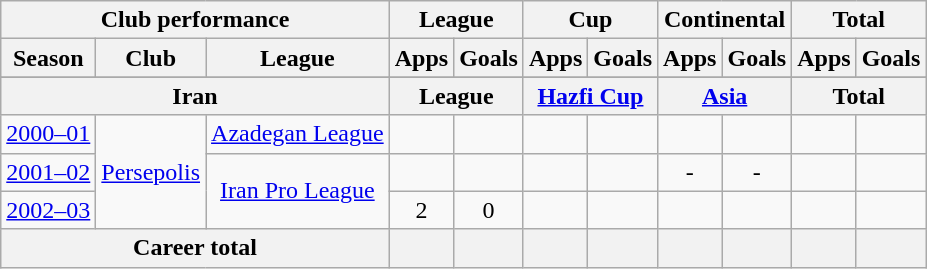<table class="wikitable" style="text-align:center">
<tr>
<th colspan=3>Club performance</th>
<th colspan=2>League</th>
<th colspan=2>Cup</th>
<th colspan=2>Continental</th>
<th colspan=2>Total</th>
</tr>
<tr>
<th>Season</th>
<th>Club</th>
<th>League</th>
<th>Apps</th>
<th>Goals</th>
<th>Apps</th>
<th>Goals</th>
<th>Apps</th>
<th>Goals</th>
<th>Apps</th>
<th>Goals</th>
</tr>
<tr>
</tr>
<tr>
<th colspan=3>Iran</th>
<th colspan=2>League</th>
<th colspan=2><a href='#'>Hazfi Cup</a></th>
<th colspan=2><a href='#'>Asia</a></th>
<th colspan=2>Total</th>
</tr>
<tr>
<td><a href='#'>2000–01</a></td>
<td rowspan="3"><a href='#'>Persepolis</a></td>
<td><a href='#'>Azadegan League</a></td>
<td></td>
<td></td>
<td></td>
<td></td>
<td></td>
<td></td>
<td></td>
<td></td>
</tr>
<tr>
<td><a href='#'>2001–02</a></td>
<td rowspan="2"><a href='#'>Iran Pro League</a></td>
<td></td>
<td></td>
<td></td>
<td></td>
<td>-</td>
<td>-</td>
<td></td>
<td></td>
</tr>
<tr>
<td><a href='#'>2002–03</a></td>
<td>2</td>
<td>0</td>
<td></td>
<td></td>
<td></td>
<td></td>
<td></td>
<td></td>
</tr>
<tr>
<th colspan=3>Career total</th>
<th></th>
<th></th>
<th></th>
<th></th>
<th></th>
<th></th>
<th></th>
<th></th>
</tr>
</table>
